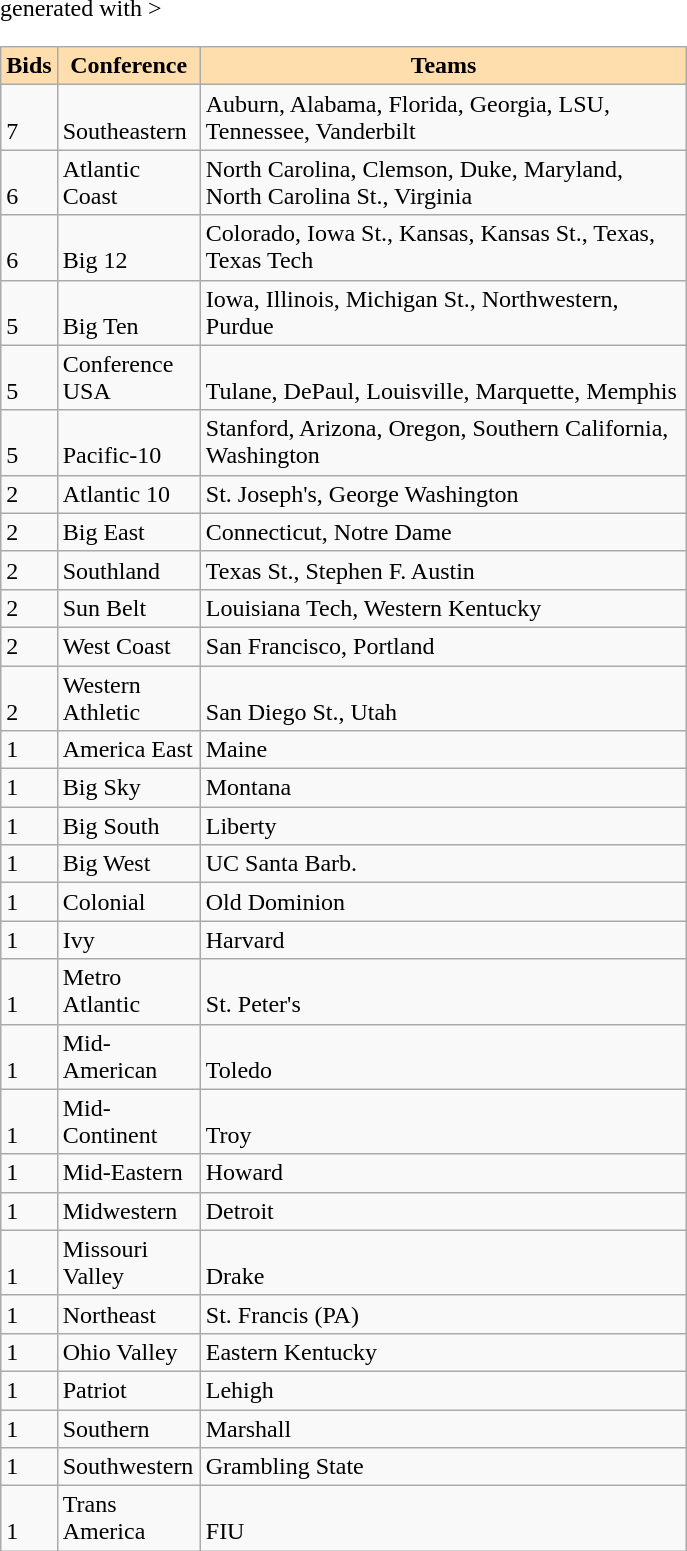<table class="wikitable" <hiddentext>generated with >
<tr style="background-color:#FFDEAD;font-weight:bold" align="center" valign="bottom">
<td width="28" height="14">Bids</td>
<td width="88">Conference</td>
<td width="317">Teams</td>
</tr>
<tr valign="bottom">
<td height="14">7</td>
<td>Southeastern</td>
<td>Auburn, Alabama, Florida, Georgia, LSU, Tennessee, Vanderbilt</td>
</tr>
<tr valign="bottom">
<td height="14">6</td>
<td>Atlantic Coast</td>
<td>North Carolina, Clemson, Duke, Maryland, North Carolina St., Virginia</td>
</tr>
<tr valign="bottom">
<td height="14">6</td>
<td>Big 12</td>
<td>Colorado, Iowa St., Kansas, Kansas St., Texas, Texas Tech</td>
</tr>
<tr valign="bottom">
<td height="14">5</td>
<td>Big Ten</td>
<td>Iowa, Illinois, Michigan St., Northwestern, Purdue</td>
</tr>
<tr valign="bottom">
<td height="14">5</td>
<td>Conference USA</td>
<td>Tulane, DePaul, Louisville, Marquette, Memphis</td>
</tr>
<tr valign="bottom">
<td height="14">5</td>
<td>Pacific-10</td>
<td>Stanford, Arizona, Oregon, Southern California, Washington</td>
</tr>
<tr valign="bottom">
<td height="14">2</td>
<td>Atlantic 10</td>
<td>St. Joseph's, George Washington</td>
</tr>
<tr valign="bottom">
<td height="14">2</td>
<td>Big East</td>
<td>Connecticut, Notre Dame</td>
</tr>
<tr valign="bottom">
<td height="14">2</td>
<td>Southland</td>
<td>Texas St., Stephen F. Austin</td>
</tr>
<tr valign="bottom">
<td height="14">2</td>
<td>Sun Belt</td>
<td>Louisiana Tech, Western Kentucky</td>
</tr>
<tr valign="bottom">
<td height="14">2</td>
<td>West Coast</td>
<td>San Francisco, Portland</td>
</tr>
<tr valign="bottom">
<td height="14">2</td>
<td>Western Athletic</td>
<td>San Diego St., Utah</td>
</tr>
<tr valign="bottom">
<td height="14">1</td>
<td>America East</td>
<td>Maine</td>
</tr>
<tr valign="bottom">
<td height="14">1</td>
<td>Big Sky</td>
<td>Montana</td>
</tr>
<tr valign="bottom">
<td height="14">1</td>
<td>Big South</td>
<td>Liberty</td>
</tr>
<tr valign="bottom">
<td height="14">1</td>
<td>Big West</td>
<td>UC Santa Barb.</td>
</tr>
<tr valign="bottom">
<td height="14">1</td>
<td>Colonial</td>
<td>Old Dominion</td>
</tr>
<tr valign="bottom">
<td height="14">1</td>
<td>Ivy</td>
<td>Harvard</td>
</tr>
<tr valign="bottom">
<td height="14">1</td>
<td>Metro Atlantic</td>
<td>St. Peter's</td>
</tr>
<tr valign="bottom">
<td height="14">1</td>
<td>Mid-American</td>
<td>Toledo</td>
</tr>
<tr valign="bottom">
<td height="14">1</td>
<td>Mid-Continent</td>
<td>Troy</td>
</tr>
<tr valign="bottom">
<td height="14">1</td>
<td>Mid-Eastern</td>
<td>Howard</td>
</tr>
<tr valign="bottom">
<td height="14">1</td>
<td>Midwestern</td>
<td>Detroit</td>
</tr>
<tr valign="bottom">
<td height="14">1</td>
<td>Missouri Valley</td>
<td>Drake</td>
</tr>
<tr valign="bottom">
<td height="14">1</td>
<td>Northeast</td>
<td>St. Francis (PA)</td>
</tr>
<tr valign="bottom">
<td height="14">1</td>
<td>Ohio Valley</td>
<td>Eastern Kentucky</td>
</tr>
<tr valign="bottom">
<td height="14">1</td>
<td>Patriot</td>
<td>Lehigh</td>
</tr>
<tr valign="bottom">
<td height="14">1</td>
<td>Southern</td>
<td>Marshall</td>
</tr>
<tr valign="bottom">
<td height="14">1</td>
<td>Southwestern</td>
<td>Grambling State</td>
</tr>
<tr valign="bottom">
<td height="14">1</td>
<td>Trans America</td>
<td>FIU</td>
</tr>
</table>
